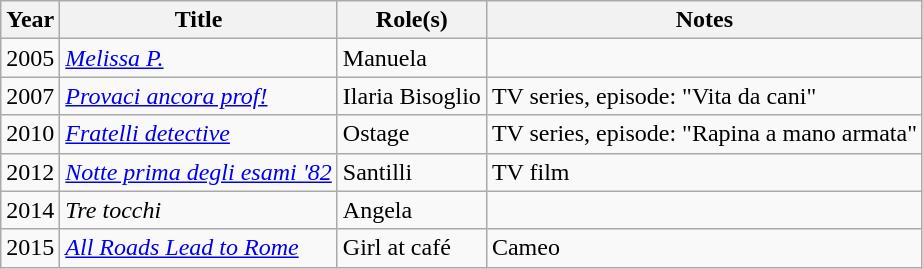<table class="wikitable plainrowheaders sortable">
<tr>
<th scope="col">Year</th>
<th scope="col">Title</th>
<th scope="col">Role(s)</th>
<th scope="col" class="unsortable">Notes</th>
</tr>
<tr>
<td>2005</td>
<td><em><a href='#'>Melissa P.</a></em></td>
<td>Manuela</td>
<td></td>
</tr>
<tr>
<td>2007</td>
<td><em><a href='#'>Provaci ancora prof!</a></em></td>
<td>Ilaria Bisoglio</td>
<td>TV series, episode: "Vita da cani"</td>
</tr>
<tr>
<td>2010</td>
<td><em><a href='#'>Fratelli detective</a></em></td>
<td>Ostage</td>
<td>TV series, episode: "Rapina a mano armata"</td>
</tr>
<tr>
<td>2012</td>
<td><em><a href='#'>Notte prima degli esami '82</a></em></td>
<td>Santilli</td>
<td>TV film</td>
</tr>
<tr>
<td>2014</td>
<td><em>Tre tocchi</em></td>
<td>Angela</td>
<td></td>
</tr>
<tr>
<td>2015</td>
<td><em><a href='#'>All Roads Lead to Rome</a></em></td>
<td>Girl at café</td>
<td>Cameo</td>
</tr>
</table>
